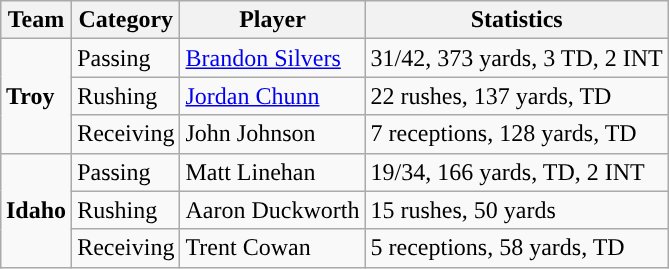<table class="wikitable" style="float: right;">
<tr>
<th>Team</th>
<th>Category</th>
<th>Player</th>
<th>Statistics</th>
</tr>
<tr>
<td rowspan=3><strong>Troy</strong></td>
<td>Passing</td>
<td><a href='#'>Brandon Silvers</a></td>
<td>31/42, 373 yards, 3 TD, 2 INT</td>
</tr>
<tr>
<td>Rushing</td>
<td><a href='#'>Jordan Chunn</a></td>
<td>22 rushes, 137 yards, TD</td>
</tr>
<tr>
<td>Receiving</td>
<td>John Johnson</td>
<td>7 receptions, 128 yards, TD</td>
</tr>
<tr>
<td rowspan=3><strong>Idaho</strong></td>
<td>Passing</td>
<td>Matt Linehan</td>
<td>19/34, 166 yards, TD, 2 INT</td>
</tr>
<tr>
<td>Rushing</td>
<td>Aaron Duckworth</td>
<td>15 rushes, 50 yards</td>
</tr>
<tr>
<td>Receiving</td>
<td>Trent Cowan</td>
<td>5 receptions, 58 yards, TD</td>
</tr>
</table>
